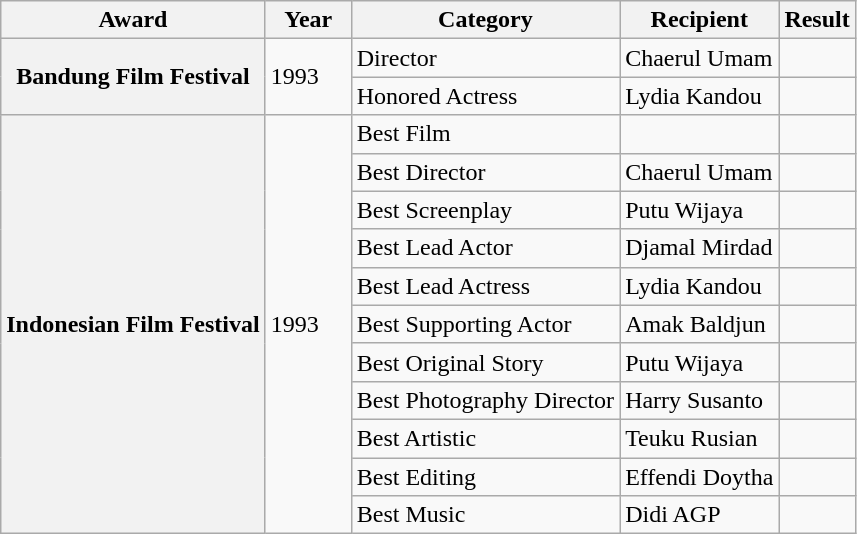<table class="wikitable">
<tr>
<th scope="col">Award</th>
<th scope="col" width="50">Year</th>
<th scope="col">Category</th>
<th scope="col">Recipient</th>
<th scope="col">Result</th>
</tr>
<tr>
<th rowspan="2" scope="row">Bandung Film Festival</th>
<td rowspan="2">1993</td>
<td>Director</td>
<td>Chaerul Umam</td>
<td></td>
</tr>
<tr>
<td>Honored Actress</td>
<td>Lydia Kandou</td>
<td></td>
</tr>
<tr>
<th rowspan="11" scope="row">Indonesian Film Festival</th>
<td rowspan="11">1993</td>
<td>Best Film</td>
<td></td>
<td></td>
</tr>
<tr>
<td>Best Director</td>
<td>Chaerul Umam</td>
<td></td>
</tr>
<tr>
<td>Best Screenplay</td>
<td>Putu Wijaya</td>
<td></td>
</tr>
<tr>
<td>Best Lead Actor</td>
<td>Djamal Mirdad</td>
<td></td>
</tr>
<tr>
<td>Best Lead Actress</td>
<td>Lydia Kandou</td>
<td></td>
</tr>
<tr>
<td>Best Supporting Actor</td>
<td>Amak Baldjun</td>
<td></td>
</tr>
<tr>
<td>Best Original Story</td>
<td>Putu Wijaya</td>
<td></td>
</tr>
<tr>
<td>Best Photography Director</td>
<td>Harry Susanto</td>
<td></td>
</tr>
<tr>
<td>Best Artistic</td>
<td>Teuku Rusian</td>
<td></td>
</tr>
<tr>
<td>Best Editing</td>
<td>Effendi Doytha</td>
<td></td>
</tr>
<tr>
<td>Best Music</td>
<td>Didi AGP</td>
<td></td>
</tr>
</table>
